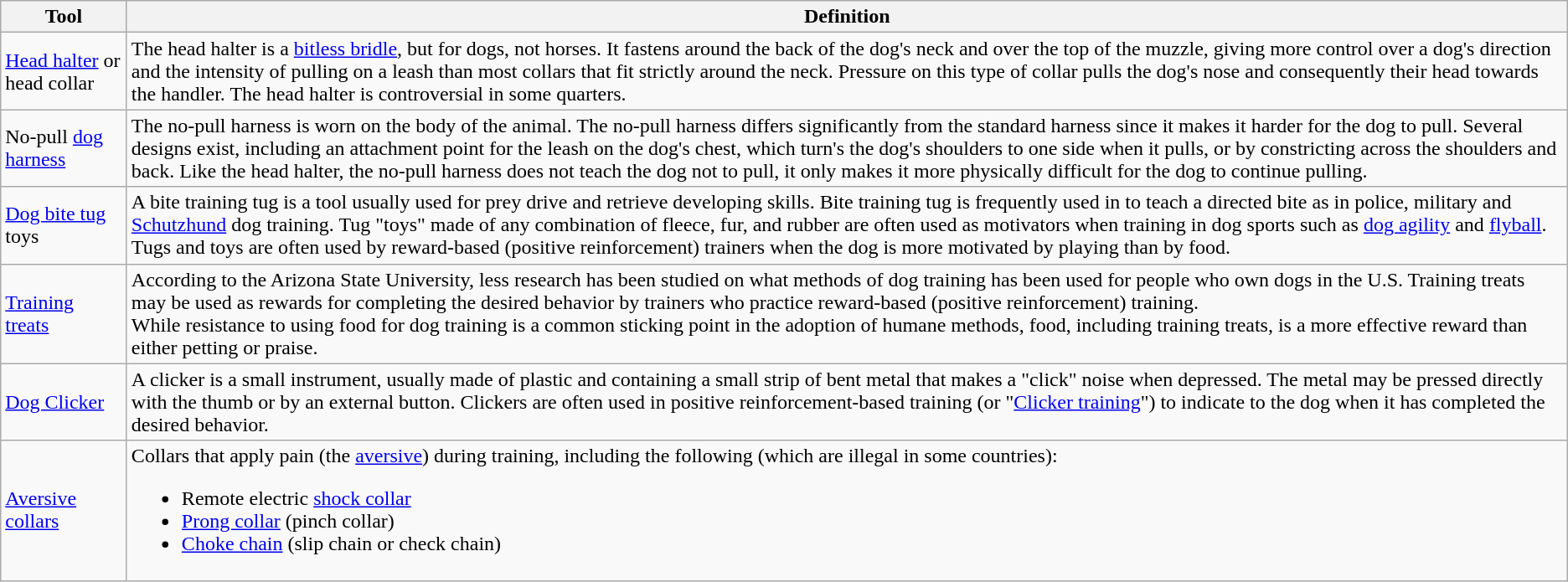<table class="wikitable" style="clear: right;">
<tr>
<th>Tool</th>
<th>Definition</th>
</tr>
<tr>
<td><a href='#'>Head halter</a> or head collar</td>
<td>The head halter is a <a href='#'>bitless bridle</a>, but for dogs, not horses. It fastens around the back of the dog's neck and over the top of the muzzle, giving more control over a dog's direction and the intensity of pulling on a leash than most collars that fit strictly around the neck. Pressure on this type of collar pulls the dog's nose and consequently their head towards the handler. The head halter is controversial in some quarters.</td>
</tr>
<tr>
<td>No-pull <a href='#'>dog harness</a></td>
<td>The no-pull harness is worn on the body of the animal. The no-pull harness differs significantly from the standard harness since it makes it harder for the dog to pull.  Several designs exist, including an attachment point for the leash on the dog's chest, which turn's the dog's shoulders to one side when it pulls, or by constricting across the shoulders and back. Like the head halter, the no-pull harness does not teach the dog not to pull, it only makes it more physically difficult for the dog to continue pulling.</td>
</tr>
<tr>
<td><a href='#'>Dog bite tug</a> toys</td>
<td>A bite training tug is a tool usually used for prey drive and retrieve developing skills. Bite training tug is frequently used in to teach a directed bite as in police, military and <a href='#'>Schutzhund</a> dog training.  Tug "toys" made of any combination of fleece, fur, and rubber are often used as motivators when training in dog sports such as <a href='#'>dog agility</a> and <a href='#'>flyball</a>.<br>Tugs and toys are often used by reward-based (positive reinforcement) trainers when the dog is more motivated by playing than by food.</td>
</tr>
<tr>
<td><a href='#'>Training treats</a></td>
<td>According to the Arizona State University, less research has been studied on what methods of dog training has been used for people who own dogs in the U.S. Training treats may be used as rewards for completing the desired behavior by trainers who practice reward-based (positive reinforcement) training.<br>While resistance to using food for dog training is a common sticking point in the adoption of humane methods, food, including training treats, is a more effective reward than either petting or praise.</td>
</tr>
<tr>
<td><a href='#'>Dog Clicker</a></td>
<td>A clicker is a small instrument, usually made of plastic and containing a small strip of bent metal that makes a "click" noise when depressed.  The metal may be pressed directly with the thumb or by an external button.  Clickers are often used in positive reinforcement-based training (or "<a href='#'>Clicker training</a>") to indicate to the dog when it has completed the desired behavior.</td>
</tr>
<tr>
<td><a href='#'>Aversive collars</a></td>
<td>Collars that apply pain (the <a href='#'>aversive</a>) during training, including the following (which are illegal in some countries):<br><ul><li>Remote electric <a href='#'>shock collar</a></li><li><a href='#'>Prong collar</a> (pinch collar)</li><li><a href='#'>Choke chain</a> (slip chain or check chain)</li></ul></td>
</tr>
</table>
